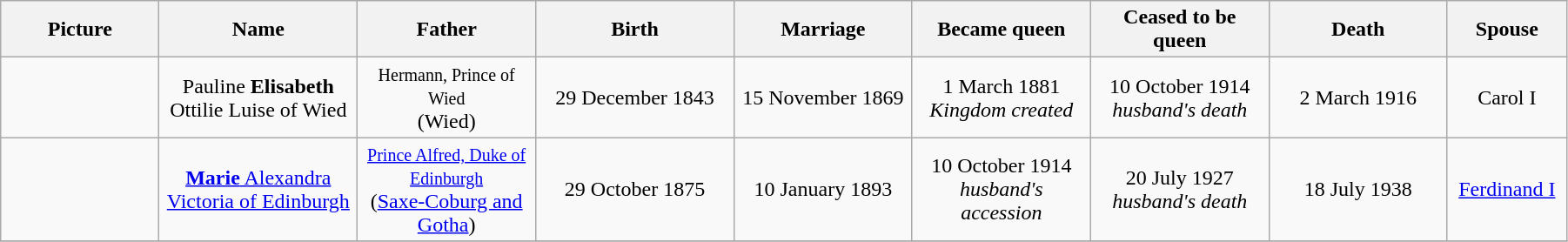<table width=95% class="wikitable">
<tr>
<th width = "8%">Picture</th>
<th width = "10%">Name</th>
<th width = "9%">Father</th>
<th width = "10%">Birth</th>
<th width = "9%">Marriage</th>
<th width = "9%">Became queen</th>
<th width = "9%">Ceased to be queen</th>
<th width = "9%">Death</th>
<th width = "6%">Spouse</th>
</tr>
<tr>
<td align=center></td>
<td align="center">Pauline <strong>Elisabeth</strong> Ottilie Luise of Wied</td>
<td align="center"><small>Hermann, Prince of Wied</small><br>(Wied)</td>
<td align="center">29 December 1843</td>
<td align="center">15 November 1869</td>
<td align="center">1 March 1881<br><em>Kingdom created</em></td>
<td align="center">10 October 1914<br><em>husband's death</em></td>
<td align="center">2 March 1916</td>
<td align="center">Carol I</td>
</tr>
<tr>
<td align="center"></td>
<td align="center"><a href='#'><strong>Marie</strong> Alexandra Victoria of Edinburgh</a></td>
<td align="center"><small><a href='#'>Prince Alfred, Duke of Edinburgh</a></small><br>(<a href='#'>Saxe-Coburg and Gotha</a>)</td>
<td align="center">29 October 1875</td>
<td align="center">10 January 1893</td>
<td align="center">10 October 1914<br><em>husband's accession</em></td>
<td align="center">20 July 1927<br><em>husband's death</em></td>
<td align="center">18 July 1938</td>
<td align="center"><a href='#'>Ferdinand I</a></td>
</tr>
<tr>
</tr>
</table>
